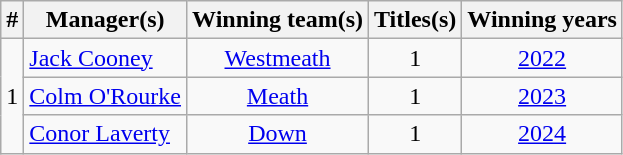<table class="wikitable sortable" style="text-align:center">
<tr>
<th>#</th>
<th>Manager(s)</th>
<th>Winning team(s)</th>
<th>Titles(s)</th>
<th>Winning years</th>
</tr>
<tr>
<td rowspan="3">1</td>
<td style="text-align:left"> <a href='#'>Jack Cooney</a></td>
<td><a href='#'>Westmeath</a></td>
<td>1</td>
<td><a href='#'>2022</a></td>
</tr>
<tr>
<td style="text-align:left"> <a href='#'>Colm O'Rourke</a></td>
<td><a href='#'>Meath</a></td>
<td>1</td>
<td><a href='#'>2023</a></td>
</tr>
<tr>
<td style="text-align:left"> <a href='#'>Conor Laverty</a></td>
<td><a href='#'>Down</a></td>
<td>1</td>
<td><a href='#'>2024</a></td>
</tr>
</table>
